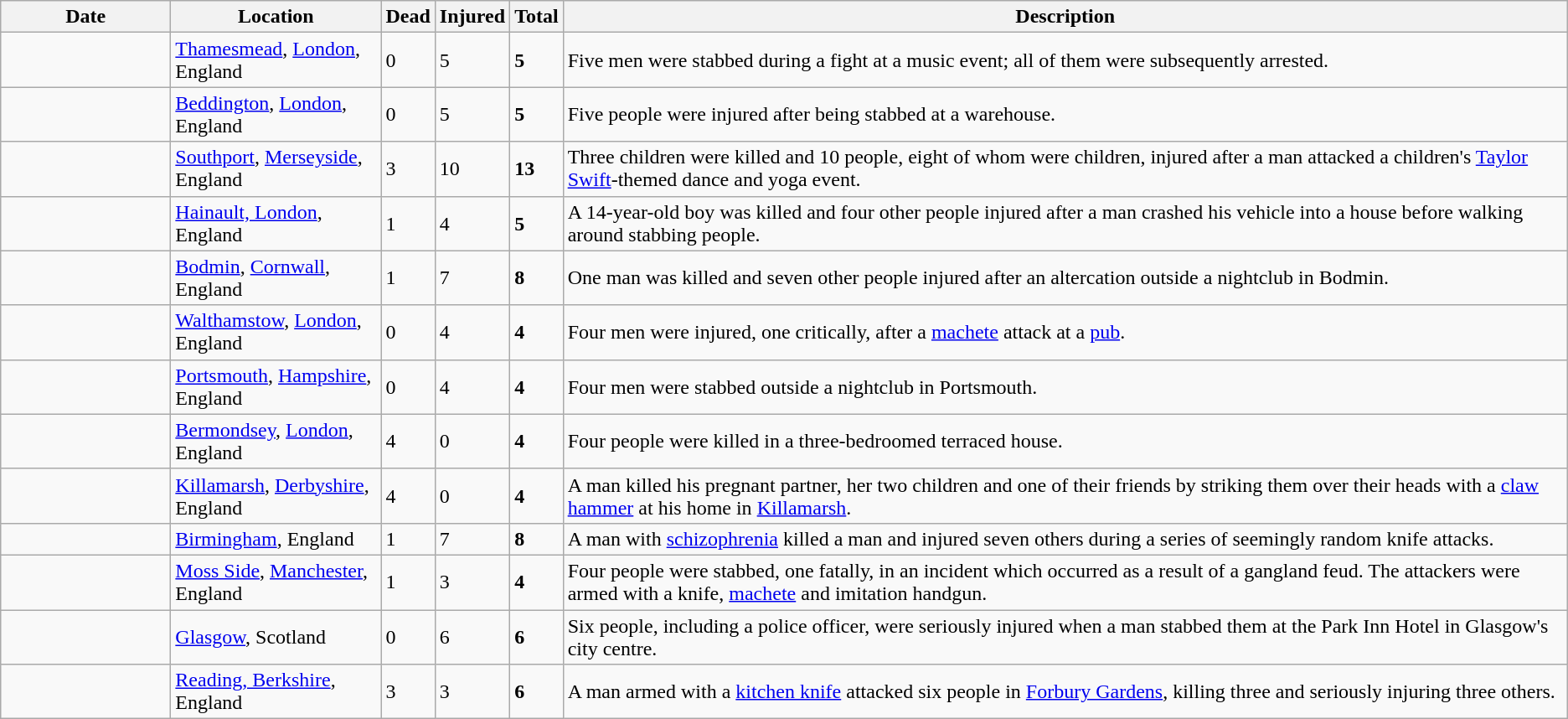<table class="wikitable sortable">
<tr>
<th scope="col" style="width: 8rem;">Date</th>
<th scope="col" style="width: 10rem;">Location</th>
<th data-sort-type=number>Dead</th>
<th data-sort-type=number>Injured</th>
<th data-sort-type=number>Total</th>
<th class=unsortable>Description</th>
</tr>
<tr>
<td></td>
<td><a href='#'>Thamesmead</a>, <a href='#'>London</a>, England</td>
<td>0</td>
<td>5</td>
<td><strong>5</strong></td>
<td>Five men were stabbed during a fight at a music event; all of them were subsequently arrested.</td>
</tr>
<tr>
<td></td>
<td><a href='#'>Beddington</a>, <a href='#'>London</a>, England</td>
<td>0</td>
<td>5</td>
<td><strong>5</strong></td>
<td>Five people were injured after being stabbed at a warehouse.</td>
</tr>
<tr>
<td></td>
<td><a href='#'>Southport</a>, <a href='#'>Merseyside</a>, England</td>
<td>3</td>
<td>10</td>
<td><strong>13</strong></td>
<td> Three children were killed and 10 people, eight of whom were children, injured after a man attacked a children's <a href='#'>Taylor Swift</a>-themed dance and yoga event.</td>
</tr>
<tr>
<td></td>
<td><a href='#'>Hainault, London</a>, England</td>
<td>1</td>
<td>4</td>
<td><strong>5</strong></td>
<td> A 14-year-old boy was killed and four other people injured after a man crashed his vehicle into a house before walking around stabbing people.</td>
</tr>
<tr>
<td></td>
<td><a href='#'>Bodmin</a>, <a href='#'>Cornwall</a>, England</td>
<td>1</td>
<td>7</td>
<td><strong>8</strong></td>
<td> One man was killed and seven other people injured after an altercation outside a nightclub in Bodmin.</td>
</tr>
<tr>
<td></td>
<td><a href='#'>Walthamstow</a>, <a href='#'>London</a>, England</td>
<td>0</td>
<td>4</td>
<td><strong>4</strong></td>
<td>Four men were injured, one critically, after a <a href='#'>machete</a> attack at a <a href='#'>pub</a>.</td>
</tr>
<tr>
<td></td>
<td><a href='#'>Portsmouth</a>, <a href='#'>Hampshire</a>, England</td>
<td>0</td>
<td>4</td>
<td><strong>4</strong></td>
<td>Four men were stabbed outside a nightclub in Portsmouth.</td>
</tr>
<tr>
<td></td>
<td><a href='#'>Bermondsey</a>, <a href='#'>London</a>, England</td>
<td>4</td>
<td>0</td>
<td><strong>4</strong></td>
<td> Four people were killed in a three-bedroomed terraced house.</td>
</tr>
<tr>
<td></td>
<td><a href='#'>Killamarsh</a>, <a href='#'>Derbyshire</a>, England</td>
<td>4</td>
<td>0</td>
<td><strong>4</strong></td>
<td> A man killed his pregnant partner, her two children and one of their friends by striking them over their heads with a <a href='#'>claw hammer</a> at his home in <a href='#'>Killamarsh</a>.</td>
</tr>
<tr>
<td></td>
<td><a href='#'>Birmingham</a>, England</td>
<td>1</td>
<td>7</td>
<td><strong>8</strong></td>
<td>A man with <a href='#'>schizophrenia</a> killed a man and injured seven others during a series of seemingly random knife attacks.</td>
</tr>
<tr>
<td></td>
<td><a href='#'>Moss Side</a>, <a href='#'>Manchester</a>, England</td>
<td>1</td>
<td>3</td>
<td><strong>4</strong></td>
<td> Four people were stabbed, one fatally, in an incident which occurred as a result of a gangland feud. The attackers were armed with a knife, <a href='#'>machete</a> and imitation handgun.</td>
</tr>
<tr>
<td></td>
<td><a href='#'>Glasgow</a>, Scotland</td>
<td>0</td>
<td>6</td>
<td><strong>6</strong></td>
<td> Six people, including a police officer, were seriously injured when a man stabbed them at the Park Inn Hotel in Glasgow's city centre.</td>
</tr>
<tr>
<td></td>
<td><a href='#'>Reading, Berkshire</a>, England</td>
<td>3</td>
<td>3</td>
<td><strong>6</strong></td>
<td> A man armed with a <a href='#'>kitchen knife</a> attacked six people in <a href='#'>Forbury Gardens</a>, killing three and seriously injuring three others.</td>
</tr>
</table>
